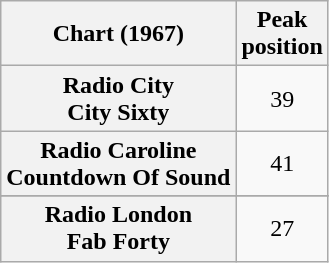<table class="wikitable plainrowheaders sortable">
<tr>
<th>Chart (1967)</th>
<th>Peak<br>position</th>
</tr>
<tr>
<th scope="row">Radio City<br> City Sixty</th>
<td align="center">39</td>
</tr>
<tr>
<th scope="row">Radio Caroline<br> Countdown Of Sound</th>
<td align="center">41<br></td>
</tr>
<tr>
</tr>
<tr>
<th scope="row">Radio London<br> Fab Forty</th>
<td align="center">27</td>
</tr>
</table>
